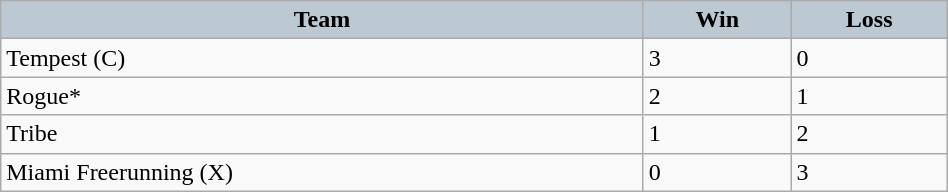<table class="wikitable" width=50% margin=auto>
<tr style="background:#BCC9D2; color:black">
<th style="background-color: #BCC9D2;">Team</th>
<th style="background-color: #BCC9D2;">Win</th>
<th style="background-color: #BCC9D2;">Loss</th>
</tr>
<tr>
<td> Tempest (C)</td>
<td>3</td>
<td>0</td>
</tr>
<tr>
<td> Rogue*</td>
<td>2</td>
<td>1</td>
</tr>
<tr>
<td> Tribe</td>
<td>1</td>
<td>2</td>
</tr>
<tr>
<td> Miami Freerunning (X)</td>
<td>0</td>
<td>3</td>
</tr>
</table>
